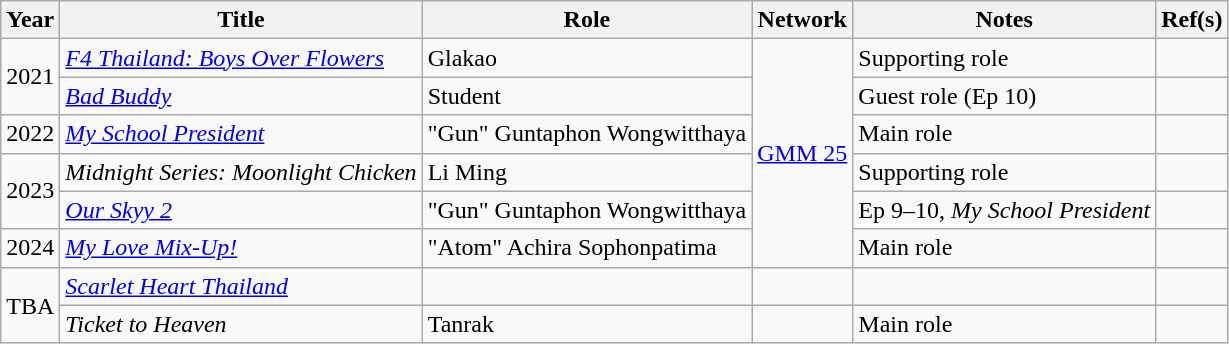<table class="wikitable sortable">
<tr>
<th scope="col">Year</th>
<th scope="col">Title</th>
<th scope="col">Role</th>
<th scope="col">Network</th>
<th scope="col" class="unsortable">Notes</th>
<th scope="col" class="unsortable">Ref(s)</th>
</tr>
<tr>
<td rowspan="2">2021</td>
<td><em><a href='#'>F4 Thailand: Boys Over Flowers</a></em></td>
<td>Glakao</td>
<td rowspan="6"><a href='#'>GMM 25</a></td>
<td>Supporting role</td>
<td></td>
</tr>
<tr>
<td><em><a href='#'>Bad Buddy</a></em></td>
<td>Student</td>
<td>Guest role (Ep 10)</td>
<td></td>
</tr>
<tr>
<td>2022</td>
<td><em><a href='#'>My School President</a></em></td>
<td>"Gun" Guntaphon Wongwitthaya</td>
<td>Main role</td>
<td></td>
</tr>
<tr>
<td rowspan="2">2023</td>
<td><em>Midnight Series: Moonlight Chicken</em></td>
<td>Li Ming</td>
<td>Supporting role</td>
<td></td>
</tr>
<tr>
<td><em><a href='#'>Our Skyy 2</a></em></td>
<td>"Gun" Guntaphon Wongwitthaya</td>
<td>Ep 9–10, <em>My School President</em></td>
<td></td>
</tr>
<tr>
<td>2024</td>
<td><a href='#'><em>My Love Mix-Up!</em></a></td>
<td>"Atom" Achira Sophonpatima</td>
<td>Main role</td>
<td></td>
</tr>
<tr>
<td rowspan="2">TBA</td>
<td><em><a href='#'>Scarlet Heart Thailand</a></em></td>
<td></td>
<td></td>
<td></td>
<td></td>
</tr>
<tr>
<td><em>Ticket to Heaven</em></td>
<td>Tanrak</td>
<td></td>
<td>Main role</td>
<td></td>
</tr>
</table>
